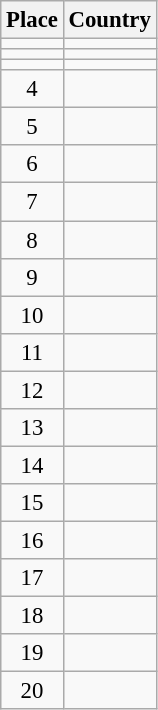<table class="wikitable" style="font-size:95%;">
<tr>
<th>Place</th>
<th>Country</th>
</tr>
<tr>
<td align=center></td>
<td></td>
</tr>
<tr>
<td align=center></td>
<td></td>
</tr>
<tr>
<td align=center></td>
<td></td>
</tr>
<tr>
<td align=center>4</td>
<td></td>
</tr>
<tr>
<td align=center>5</td>
<td></td>
</tr>
<tr>
<td align=center>6</td>
<td></td>
</tr>
<tr>
<td align=center>7</td>
<td></td>
</tr>
<tr>
<td align=center>8</td>
<td></td>
</tr>
<tr>
<td align=center>9</td>
<td></td>
</tr>
<tr>
<td align=center>10</td>
<td></td>
</tr>
<tr>
<td align=center>11</td>
<td></td>
</tr>
<tr>
<td align=center>12</td>
<td></td>
</tr>
<tr>
<td align=center>13</td>
<td></td>
</tr>
<tr>
<td align=center>14</td>
<td></td>
</tr>
<tr>
<td align=center>15</td>
<td></td>
</tr>
<tr>
<td align=center>16</td>
<td></td>
</tr>
<tr>
<td align=center>17</td>
<td></td>
</tr>
<tr>
<td align=center>18</td>
<td></td>
</tr>
<tr>
<td align=center>19</td>
<td></td>
</tr>
<tr>
<td align=center>20</td>
<td></td>
</tr>
</table>
